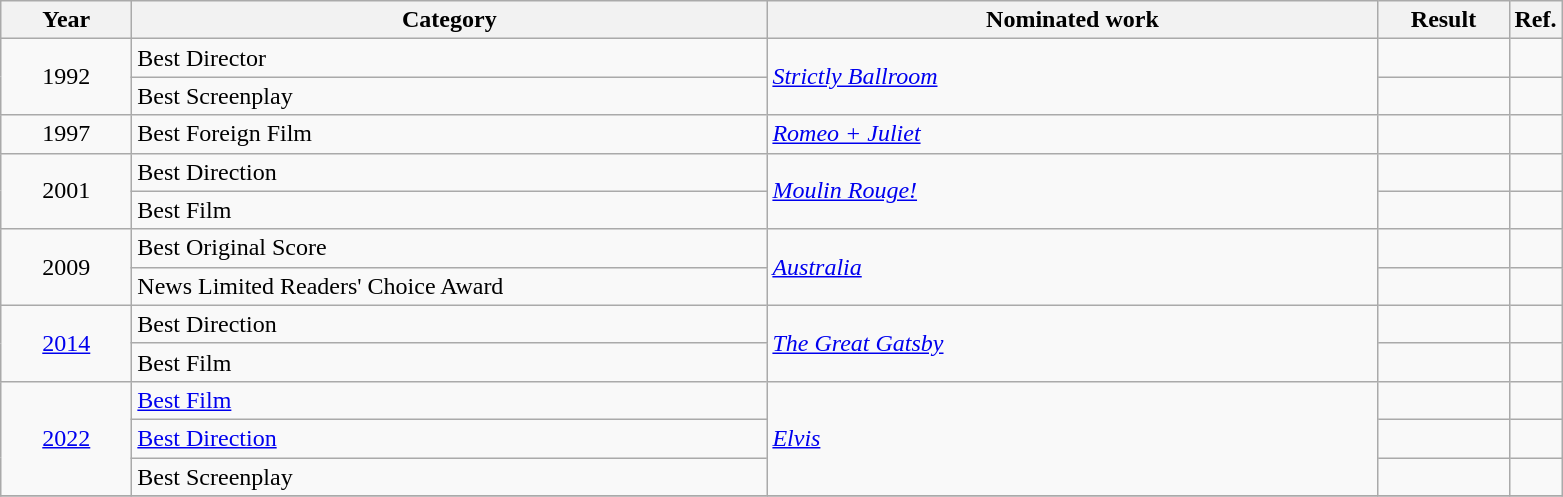<table class=wikitable>
<tr>
<th scope="col" style="width:5em;">Year</th>
<th scope="col" style="width:26em;">Category</th>
<th scope="col" style="width:25em;">Nominated work</th>
<th scope="col" style="width:5em;">Result</th>
<th>Ref.</th>
</tr>
<tr>
<td rowspan=2, style="text-align:center;">1992</td>
<td>Best Director</td>
<td rowspan=2><em><a href='#'>Strictly Ballroom</a></em></td>
<td></td>
<td></td>
</tr>
<tr>
<td>Best Screenplay</td>
<td></td>
<td></td>
</tr>
<tr>
<td style="text-align:center;">1997</td>
<td>Best Foreign Film</td>
<td><em><a href='#'>Romeo + Juliet</a></em></td>
<td></td>
<td></td>
</tr>
<tr>
<td rowspan=2, style="text-align:center;">2001</td>
<td>Best Direction</td>
<td rowspan=2><em><a href='#'>Moulin Rouge!</a></em></td>
<td></td>
<td></td>
</tr>
<tr>
<td>Best Film</td>
<td></td>
<td></td>
</tr>
<tr>
<td rowspan=2, style="text-align:center;">2009</td>
<td>Best Original Score</td>
<td rowspan=2><em><a href='#'>Australia</a></em></td>
<td></td>
<td></td>
</tr>
<tr>
<td>News Limited Readers' Choice Award</td>
<td></td>
<td></td>
</tr>
<tr>
<td rowspan=2, style="text-align:center;"><a href='#'>2014</a></td>
<td>Best Direction</td>
<td rowspan=2><em><a href='#'>The Great Gatsby</a></em></td>
<td></td>
<td></td>
</tr>
<tr>
<td>Best Film</td>
<td></td>
<td></td>
</tr>
<tr>
<td rowspan=3, style="text-align:center;"><a href='#'>2022</a></td>
<td><a href='#'>Best Film</a></td>
<td rowspan=3><em><a href='#'>Elvis</a></em></td>
<td></td>
<td></td>
</tr>
<tr>
<td><a href='#'>Best Direction</a></td>
<td></td>
<td></td>
</tr>
<tr>
<td>Best Screenplay</td>
<td></td>
<td></td>
</tr>
<tr>
</tr>
</table>
